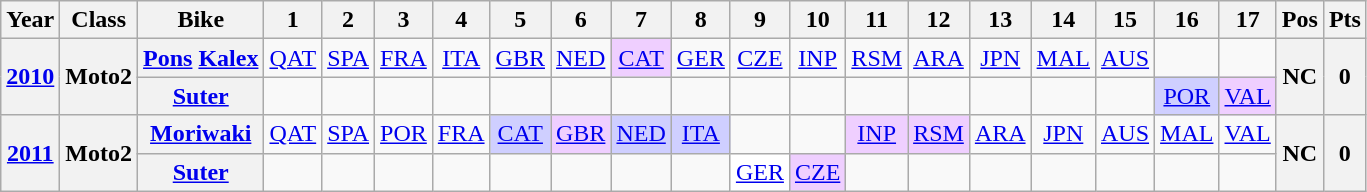<table class="wikitable" style="text-align:center">
<tr>
<th>Year</th>
<th>Class</th>
<th>Bike</th>
<th>1</th>
<th>2</th>
<th>3</th>
<th>4</th>
<th>5</th>
<th>6</th>
<th>7</th>
<th>8</th>
<th>9</th>
<th>10</th>
<th>11</th>
<th>12</th>
<th>13</th>
<th>14</th>
<th>15</th>
<th>16</th>
<th>17</th>
<th>Pos</th>
<th>Pts</th>
</tr>
<tr>
<th rowspan=2><a href='#'>2010</a></th>
<th rowspan=2>Moto2</th>
<th><a href='#'>Pons</a> <a href='#'>Kalex</a></th>
<td><a href='#'>QAT</a></td>
<td><a href='#'>SPA</a></td>
<td><a href='#'>FRA</a></td>
<td><a href='#'>ITA</a></td>
<td><a href='#'>GBR</a></td>
<td><a href='#'>NED</a></td>
<td style="background:#efcfff;"><a href='#'>CAT</a><br></td>
<td><a href='#'>GER</a></td>
<td><a href='#'>CZE</a></td>
<td><a href='#'>INP</a></td>
<td><a href='#'>RSM</a></td>
<td><a href='#'>ARA</a></td>
<td><a href='#'>JPN</a></td>
<td><a href='#'>MAL</a></td>
<td><a href='#'>AUS</a></td>
<td></td>
<td></td>
<th rowspan=2>NC</th>
<th rowspan=2>0</th>
</tr>
<tr>
<th><a href='#'>Suter</a></th>
<td></td>
<td></td>
<td></td>
<td></td>
<td></td>
<td></td>
<td></td>
<td></td>
<td></td>
<td></td>
<td></td>
<td></td>
<td></td>
<td></td>
<td></td>
<td style="background:#cfcfff;"><a href='#'>POR</a><br></td>
<td style="background:#efcfff;"><a href='#'>VAL</a><br></td>
</tr>
<tr>
<th rowspan=2><a href='#'>2011</a></th>
<th rowspan=2>Moto2</th>
<th><a href='#'>Moriwaki</a></th>
<td><a href='#'>QAT</a></td>
<td><a href='#'>SPA</a></td>
<td><a href='#'>POR</a></td>
<td><a href='#'>FRA</a></td>
<td style="background:#cfcfff;"><a href='#'>CAT</a><br></td>
<td style="background:#efcfff;"><a href='#'>GBR</a><br></td>
<td style="background:#cfcfff;"><a href='#'>NED</a><br></td>
<td style="background:#cfcfff;"><a href='#'>ITA</a><br></td>
<td></td>
<td></td>
<td style="background:#efcfff;"><a href='#'>INP</a><br></td>
<td style="background:#efcfff;"><a href='#'>RSM</a><br></td>
<td><a href='#'>ARA</a></td>
<td><a href='#'>JPN</a></td>
<td><a href='#'>AUS</a></td>
<td><a href='#'>MAL</a></td>
<td><a href='#'>VAL</a></td>
<th rowspan=2>NC</th>
<th rowspan=2>0</th>
</tr>
<tr>
<th><a href='#'>Suter</a></th>
<td></td>
<td></td>
<td></td>
<td></td>
<td></td>
<td></td>
<td></td>
<td></td>
<td style="background:#ffffff;"><a href='#'>GER</a><br></td>
<td style="background:#efcfff;"><a href='#'>CZE</a><br></td>
<td></td>
<td></td>
<td></td>
<td></td>
<td></td>
<td></td>
<td></td>
</tr>
</table>
